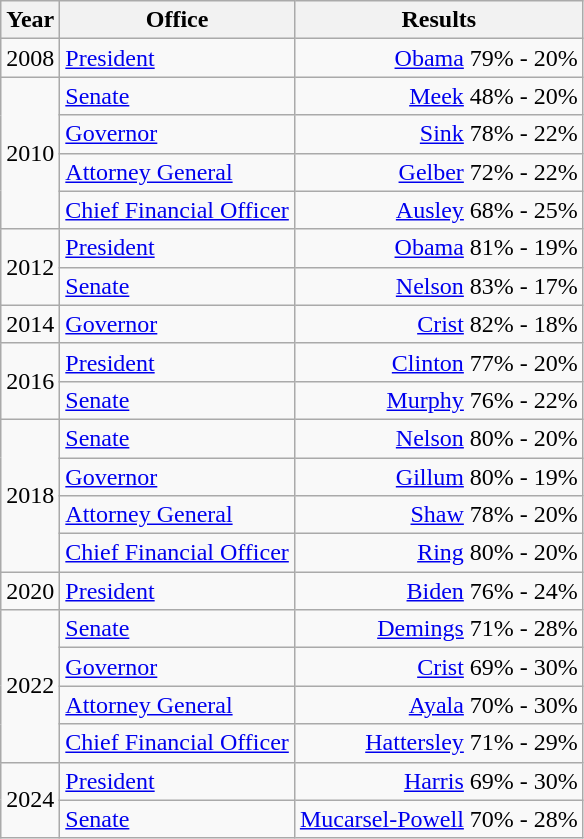<table class=wikitable>
<tr>
<th>Year</th>
<th>Office</th>
<th>Results</th>
</tr>
<tr>
<td>2008</td>
<td><a href='#'>President</a></td>
<td align="right" ><a href='#'>Obama</a> 79% - 20%</td>
</tr>
<tr>
<td rowspan=4>2010</td>
<td><a href='#'>Senate</a></td>
<td align="right" ><a href='#'>Meek</a> 48% - 20%</td>
</tr>
<tr>
<td><a href='#'>Governor</a></td>
<td align="right" ><a href='#'>Sink</a> 78% - 22%</td>
</tr>
<tr>
<td><a href='#'>Attorney General</a></td>
<td align="right" ><a href='#'>Gelber</a> 72% - 22%</td>
</tr>
<tr>
<td><a href='#'>Chief Financial Officer</a></td>
<td align="right" ><a href='#'>Ausley</a> 68% - 25%</td>
</tr>
<tr>
<td rowspan=2>2012</td>
<td><a href='#'>President</a></td>
<td align="right" ><a href='#'>Obama</a> 81% - 19%</td>
</tr>
<tr>
<td><a href='#'>Senate</a></td>
<td align="right" ><a href='#'>Nelson</a> 83% - 17%</td>
</tr>
<tr>
<td>2014</td>
<td><a href='#'>Governor</a></td>
<td align="right" ><a href='#'>Crist</a> 82% - 18%</td>
</tr>
<tr>
<td rowspan=2>2016</td>
<td><a href='#'>President</a></td>
<td align="right" ><a href='#'>Clinton</a> 77% - 20%</td>
</tr>
<tr>
<td><a href='#'>Senate</a></td>
<td align="right" ><a href='#'>Murphy</a> 76% - 22%</td>
</tr>
<tr>
<td rowspan=4>2018</td>
<td><a href='#'>Senate</a></td>
<td align="right" ><a href='#'>Nelson</a> 80% - 20%</td>
</tr>
<tr>
<td><a href='#'>Governor</a></td>
<td align="right" ><a href='#'>Gillum</a> 80% - 19%</td>
</tr>
<tr>
<td><a href='#'>Attorney General</a></td>
<td align="right" ><a href='#'>Shaw</a> 78% - 20%</td>
</tr>
<tr>
<td><a href='#'>Chief Financial Officer</a></td>
<td align="right" ><a href='#'>Ring</a> 80% - 20%</td>
</tr>
<tr>
<td>2020</td>
<td><a href='#'>President</a></td>
<td align="right" ><a href='#'>Biden</a> 76% - 24%</td>
</tr>
<tr>
<td rowspan=4>2022</td>
<td><a href='#'>Senate</a></td>
<td align="right" ><a href='#'>Demings</a> 71% - 28%</td>
</tr>
<tr>
<td><a href='#'>Governor</a></td>
<td align="right" ><a href='#'>Crist</a> 69% - 30%</td>
</tr>
<tr>
<td><a href='#'>Attorney General</a></td>
<td align="right" ><a href='#'>Ayala</a> 70% - 30%</td>
</tr>
<tr>
<td><a href='#'>Chief Financial Officer</a></td>
<td align="right" ><a href='#'>Hattersley</a> 71% - 29%</td>
</tr>
<tr>
<td rowspan=2>2024</td>
<td><a href='#'>President</a></td>
<td align="right" ><a href='#'>Harris</a> 69% - 30%</td>
</tr>
<tr>
<td><a href='#'>Senate</a></td>
<td align="right" ><a href='#'>Mucarsel-Powell</a> 70% - 28%</td>
</tr>
</table>
